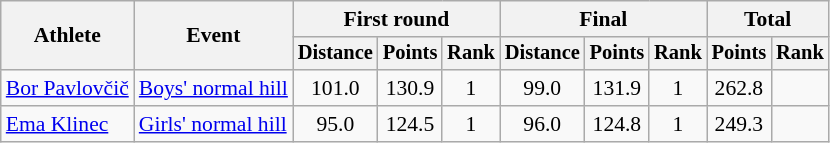<table class="wikitable" style="font-size:90%">
<tr>
<th rowspan=2>Athlete</th>
<th rowspan=2>Event</th>
<th colspan=3>First round</th>
<th colspan=3>Final</th>
<th colspan=2>Total</th>
</tr>
<tr style="font-size:95%">
<th>Distance</th>
<th>Points</th>
<th>Rank</th>
<th>Distance</th>
<th>Points</th>
<th>Rank</th>
<th>Points</th>
<th>Rank</th>
</tr>
<tr align=center>
<td align=left><a href='#'>Bor Pavlovčič</a></td>
<td align=left><a href='#'>Boys' normal hill</a></td>
<td>101.0</td>
<td>130.9</td>
<td>1</td>
<td>99.0</td>
<td>131.9</td>
<td>1</td>
<td>262.8</td>
<td></td>
</tr>
<tr align=center>
<td align=left><a href='#'>Ema Klinec</a></td>
<td align=left><a href='#'>Girls' normal hill</a></td>
<td>95.0</td>
<td>124.5</td>
<td>1</td>
<td>96.0</td>
<td>124.8</td>
<td>1</td>
<td>249.3</td>
<td></td>
</tr>
</table>
